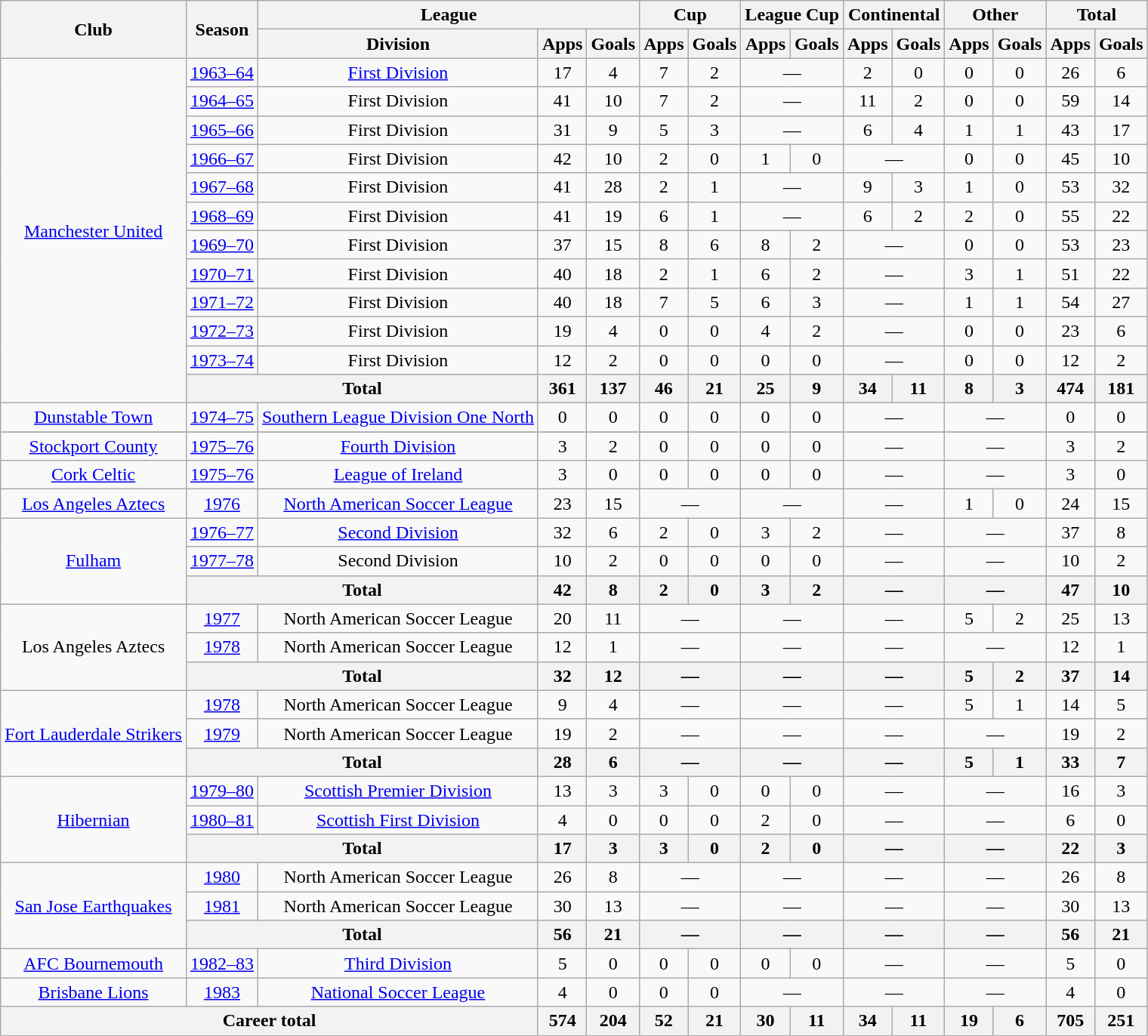<table class="wikitable" style="text-align:center">
<tr>
<th rowspan="2">Club</th>
<th rowspan="2">Season</th>
<th colspan="3">League</th>
<th colspan="2">Cup</th>
<th colspan="2">League Cup</th>
<th colspan="2">Continental</th>
<th colspan="2">Other</th>
<th colspan="2">Total</th>
</tr>
<tr>
<th>Division</th>
<th>Apps</th>
<th>Goals</th>
<th>Apps</th>
<th>Goals</th>
<th>Apps</th>
<th>Goals</th>
<th>Apps</th>
<th>Goals</th>
<th>Apps</th>
<th>Goals</th>
<th>Apps</th>
<th>Goals</th>
</tr>
<tr>
<td rowspan="12"><a href='#'>Manchester United</a></td>
<td><a href='#'>1963–64</a></td>
<td><a href='#'>First Division</a></td>
<td>17</td>
<td>4</td>
<td>7</td>
<td>2</td>
<td colspan="2">—</td>
<td>2</td>
<td>0</td>
<td>0</td>
<td>0</td>
<td>26</td>
<td>6</td>
</tr>
<tr>
<td><a href='#'>1964–65</a></td>
<td>First Division</td>
<td>41</td>
<td>10</td>
<td>7</td>
<td>2</td>
<td colspan="2">—</td>
<td>11</td>
<td>2</td>
<td>0</td>
<td>0</td>
<td>59</td>
<td>14</td>
</tr>
<tr>
<td><a href='#'>1965–66</a></td>
<td>First Division</td>
<td>31</td>
<td>9</td>
<td>5</td>
<td>3</td>
<td colspan="2">—</td>
<td>6</td>
<td>4</td>
<td>1</td>
<td>1</td>
<td>43</td>
<td>17</td>
</tr>
<tr>
<td><a href='#'>1966–67</a></td>
<td>First Division</td>
<td>42</td>
<td>10</td>
<td>2</td>
<td>0</td>
<td>1</td>
<td>0</td>
<td colspan="2">—</td>
<td>0</td>
<td>0</td>
<td>45</td>
<td>10</td>
</tr>
<tr>
<td><a href='#'>1967–68</a></td>
<td>First Division</td>
<td>41</td>
<td>28</td>
<td>2</td>
<td>1</td>
<td colspan="2">—</td>
<td>9</td>
<td>3</td>
<td>1</td>
<td>0</td>
<td>53</td>
<td>32</td>
</tr>
<tr>
<td><a href='#'>1968–69</a></td>
<td>First Division</td>
<td>41</td>
<td>19</td>
<td>6</td>
<td>1</td>
<td colspan="2">—</td>
<td>6</td>
<td>2</td>
<td>2</td>
<td>0</td>
<td>55</td>
<td>22</td>
</tr>
<tr>
<td><a href='#'>1969–70</a></td>
<td>First Division</td>
<td>37</td>
<td>15</td>
<td>8</td>
<td>6</td>
<td>8</td>
<td>2</td>
<td colspan="2">—</td>
<td>0</td>
<td>0</td>
<td>53</td>
<td>23</td>
</tr>
<tr>
<td><a href='#'>1970–71</a></td>
<td>First Division</td>
<td>40</td>
<td>18</td>
<td>2</td>
<td>1</td>
<td>6</td>
<td>2</td>
<td colspan="2">—</td>
<td>3</td>
<td>1</td>
<td>51</td>
<td>22</td>
</tr>
<tr>
<td><a href='#'>1971–72</a></td>
<td>First Division</td>
<td>40</td>
<td>18</td>
<td>7</td>
<td>5</td>
<td>6</td>
<td>3</td>
<td colspan="2">—</td>
<td>1</td>
<td>1</td>
<td>54</td>
<td>27</td>
</tr>
<tr>
<td><a href='#'>1972–73</a></td>
<td>First Division</td>
<td>19</td>
<td>4</td>
<td>0</td>
<td>0</td>
<td>4</td>
<td>2</td>
<td colspan="2">—</td>
<td>0</td>
<td>0</td>
<td>23</td>
<td>6</td>
</tr>
<tr>
<td><a href='#'>1973–74</a></td>
<td>First Division</td>
<td>12</td>
<td>2</td>
<td>0</td>
<td>0</td>
<td>0</td>
<td>0</td>
<td colspan="2">—</td>
<td>0</td>
<td>0</td>
<td>12</td>
<td>2</td>
</tr>
<tr>
<th colspan="2">Total</th>
<th>361</th>
<th>137</th>
<th>46</th>
<th>21</th>
<th>25</th>
<th>9</th>
<th>34</th>
<th>11</th>
<th>8</th>
<th>3</th>
<th>474</th>
<th>181</th>
</tr>
<tr>
<td><a href='#'>Dunstable Town</a></td>
<td><a href='#'>1974–75</a></td>
<td><a href='#'>Southern League Division One North</a></td>
<td>0</td>
<td>0</td>
<td>0</td>
<td>0</td>
<td>0</td>
<td>0</td>
<td colspan="2">—</td>
<td colspan="2">—</td>
<td>0</td>
<td>0</td>
</tr>
<tr>
</tr>
<tr>
<td><a href='#'>Stockport County</a></td>
<td><a href='#'>1975–76</a></td>
<td><a href='#'>Fourth Division</a></td>
<td>3</td>
<td>2</td>
<td>0</td>
<td>0</td>
<td>0</td>
<td>0</td>
<td colspan="2">—</td>
<td colspan="2">—</td>
<td>3</td>
<td>2</td>
</tr>
<tr>
<td><a href='#'>Cork Celtic</a></td>
<td><a href='#'>1975–76</a></td>
<td><a href='#'>League of Ireland</a></td>
<td>3</td>
<td>0</td>
<td>0</td>
<td>0</td>
<td>0</td>
<td>0</td>
<td colspan="2">—</td>
<td colspan="2">—</td>
<td>3</td>
<td>0</td>
</tr>
<tr>
<td><a href='#'>Los Angeles Aztecs</a></td>
<td><a href='#'>1976</a></td>
<td><a href='#'>North American Soccer League</a></td>
<td>23</td>
<td>15</td>
<td colspan="2">—</td>
<td colspan="2">—</td>
<td colspan="2">—</td>
<td>1</td>
<td>0</td>
<td>24</td>
<td>15</td>
</tr>
<tr>
<td rowspan="3"><a href='#'>Fulham</a></td>
<td><a href='#'>1976–77</a></td>
<td><a href='#'>Second Division</a></td>
<td>32</td>
<td>6</td>
<td>2</td>
<td>0</td>
<td>3</td>
<td>2</td>
<td colspan="2">—</td>
<td colspan="2">—</td>
<td>37</td>
<td>8</td>
</tr>
<tr>
<td><a href='#'>1977–78</a></td>
<td>Second Division</td>
<td>10</td>
<td>2</td>
<td>0</td>
<td>0</td>
<td>0</td>
<td>0</td>
<td colspan="2">—</td>
<td colspan="2">—</td>
<td>10</td>
<td>2</td>
</tr>
<tr>
<th colspan="2">Total</th>
<th>42</th>
<th>8</th>
<th>2</th>
<th>0</th>
<th>3</th>
<th>2</th>
<th colspan="2">—</th>
<th colspan="2">—</th>
<th>47</th>
<th>10</th>
</tr>
<tr>
<td rowspan="3">Los Angeles Aztecs</td>
<td><a href='#'>1977</a></td>
<td>North American Soccer League</td>
<td>20</td>
<td>11</td>
<td colspan="2">—</td>
<td colspan="2">—</td>
<td colspan="2">—</td>
<td>5</td>
<td>2</td>
<td>25</td>
<td>13</td>
</tr>
<tr>
<td><a href='#'>1978</a></td>
<td>North American Soccer League</td>
<td>12</td>
<td>1</td>
<td colspan="2">—</td>
<td colspan="2">—</td>
<td colspan="2">—</td>
<td colspan="2">—</td>
<td>12</td>
<td>1</td>
</tr>
<tr>
<th colspan="2">Total</th>
<th>32</th>
<th>12</th>
<th colspan="2">—</th>
<th colspan="2">—</th>
<th colspan="2">—</th>
<th>5</th>
<th>2</th>
<th>37</th>
<th>14</th>
</tr>
<tr>
<td rowspan="3"><a href='#'>Fort Lauderdale Strikers</a></td>
<td><a href='#'>1978</a></td>
<td>North American Soccer League</td>
<td>9</td>
<td>4</td>
<td colspan="2">—</td>
<td colspan="2">—</td>
<td colspan="2">—</td>
<td>5</td>
<td>1</td>
<td>14</td>
<td>5</td>
</tr>
<tr>
<td><a href='#'>1979</a></td>
<td>North American Soccer League</td>
<td>19</td>
<td>2</td>
<td colspan="2">—</td>
<td colspan="2">—</td>
<td colspan="2">—</td>
<td colspan="2">—</td>
<td>19</td>
<td>2</td>
</tr>
<tr>
<th colspan="2">Total</th>
<th>28</th>
<th>6</th>
<th colspan="2">—</th>
<th colspan="2">—</th>
<th colspan="2">—</th>
<th>5</th>
<th>1</th>
<th>33</th>
<th>7</th>
</tr>
<tr>
<td rowspan="3"><a href='#'>Hibernian</a></td>
<td><a href='#'>1979–80</a></td>
<td><a href='#'>Scottish Premier Division</a></td>
<td>13</td>
<td>3</td>
<td>3</td>
<td>0</td>
<td>0</td>
<td>0</td>
<td colspan="2">—</td>
<td colspan="2">—</td>
<td>16</td>
<td>3</td>
</tr>
<tr>
<td><a href='#'>1980–81</a></td>
<td><a href='#'>Scottish First Division</a></td>
<td>4</td>
<td>0</td>
<td>0</td>
<td>0</td>
<td>2</td>
<td>0</td>
<td colspan="2">—</td>
<td colspan="2">—</td>
<td>6</td>
<td>0</td>
</tr>
<tr>
<th colspan="2">Total</th>
<th>17</th>
<th>3</th>
<th>3</th>
<th>0</th>
<th>2</th>
<th>0</th>
<th colspan="2">—</th>
<th colspan="2">—</th>
<th>22</th>
<th>3</th>
</tr>
<tr>
<td rowspan="3"><a href='#'>San Jose Earthquakes</a></td>
<td><a href='#'>1980</a></td>
<td>North American Soccer League</td>
<td>26</td>
<td>8</td>
<td colspan="2">—</td>
<td colspan="2">—</td>
<td colspan="2">—</td>
<td colspan="2">—</td>
<td>26</td>
<td>8</td>
</tr>
<tr>
<td><a href='#'>1981</a></td>
<td>North American Soccer League</td>
<td>30</td>
<td>13</td>
<td colspan="2">—</td>
<td colspan="2">—</td>
<td colspan="2">—</td>
<td colspan="2">—</td>
<td>30</td>
<td>13</td>
</tr>
<tr>
<th colspan="2">Total</th>
<th>56</th>
<th>21</th>
<th colspan="2">—</th>
<th colspan="2">—</th>
<th colspan="2">—</th>
<th colspan="2">—</th>
<th>56</th>
<th>21</th>
</tr>
<tr>
<td><a href='#'>AFC Bournemouth</a></td>
<td><a href='#'>1982–83</a></td>
<td><a href='#'>Third Division</a></td>
<td>5</td>
<td>0</td>
<td>0</td>
<td>0</td>
<td>0</td>
<td>0</td>
<td colspan="2">—</td>
<td colspan="2">—</td>
<td>5</td>
<td>0</td>
</tr>
<tr>
<td><a href='#'>Brisbane Lions</a></td>
<td><a href='#'>1983</a></td>
<td><a href='#'>National Soccer League</a></td>
<td>4</td>
<td>0</td>
<td>0</td>
<td>0</td>
<td colspan="2">—</td>
<td colspan="2">—</td>
<td colspan="2">—</td>
<td>4</td>
<td>0</td>
</tr>
<tr>
<th colspan="3">Career total</th>
<th>574</th>
<th>204</th>
<th>52</th>
<th>21</th>
<th>30</th>
<th>11</th>
<th>34</th>
<th>11</th>
<th>19</th>
<th>6</th>
<th>705</th>
<th>251</th>
</tr>
</table>
